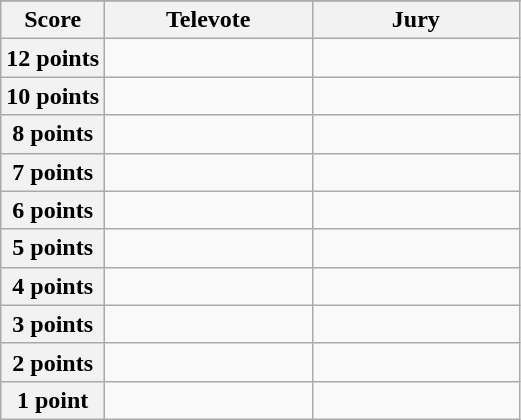<table class="wikitable">
<tr>
</tr>
<tr>
<th scope="col" width="20%">Score</th>
<th scope="col" width="40%">Televote</th>
<th scope="col" width="40%">Jury</th>
</tr>
<tr>
<th scope="row">12 points</th>
<td></td>
<td></td>
</tr>
<tr>
<th scope="row">10 points</th>
<td></td>
<td></td>
</tr>
<tr>
<th scope="row">8 points</th>
<td></td>
<td></td>
</tr>
<tr>
<th scope="row">7 points</th>
<td></td>
<td></td>
</tr>
<tr>
<th scope="row">6 points</th>
<td></td>
<td></td>
</tr>
<tr>
<th scope="row">5 points</th>
<td></td>
<td></td>
</tr>
<tr>
<th scope="row">4 points</th>
<td></td>
<td></td>
</tr>
<tr>
<th scope="row">3 points</th>
<td></td>
<td></td>
</tr>
<tr>
<th scope="row">2 points</th>
<td></td>
<td></td>
</tr>
<tr>
<th scope="row">1 point</th>
<td></td>
<td></td>
</tr>
</table>
